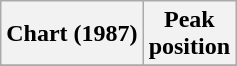<table class="wikitable">
<tr>
<th>Chart (1987)</th>
<th>Peak<br>position</th>
</tr>
<tr>
</tr>
</table>
